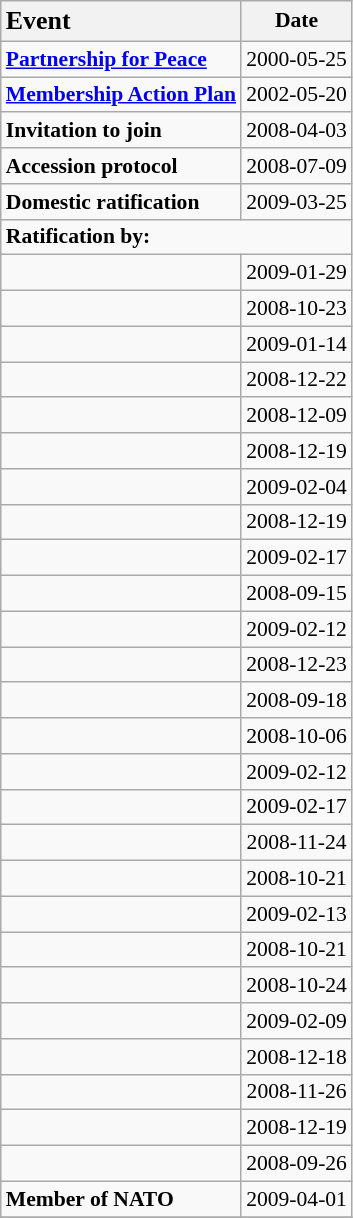<table class="wikitable sortable" style="text-align:center; font-size:90%;">
<tr>
<th style="text-align:left;"><big>Event</big></th>
<th>Date</th>
</tr>
<tr>
<td style="text-align:left;"><strong><a href='#'>Partnership for Peace</a></strong></td>
<td>2000-05-25</td>
</tr>
<tr>
<td style="text-align:left;"><strong><a href='#'>Membership Action Plan</a></strong></td>
<td>2002-05-20</td>
</tr>
<tr>
<td style="text-align:left;"><strong>Invitation to join</strong></td>
<td>2008-04-03</td>
</tr>
<tr>
<td style="text-align:left;"><strong>Accession protocol</strong></td>
<td>2008-07-09</td>
</tr>
<tr>
<td style="text-align:left;"><strong>Domestic ratification</strong></td>
<td>2009-03-25</td>
</tr>
<tr>
<td colspan="8" style="text-align:left;"><strong>Ratification by:</strong></td>
</tr>
<tr>
<td style="text-align:left;"></td>
<td>2009-01-29</td>
</tr>
<tr>
<td style="text-align:left;"></td>
<td>2008-10-23</td>
</tr>
<tr>
<td style="text-align:left;"></td>
<td>2009-01-14</td>
</tr>
<tr>
<td style="text-align:left;"></td>
<td>2008-12-22</td>
</tr>
<tr>
<td style="text-align:left;"></td>
<td>2008-12-09</td>
</tr>
<tr>
<td style="text-align:left;"></td>
<td>2008-12-19</td>
</tr>
<tr>
<td style="text-align:left;"></td>
<td>2009-02-04</td>
</tr>
<tr>
<td style="text-align:left;"></td>
<td>2008-12-19</td>
</tr>
<tr>
<td style="text-align:left;"></td>
<td>2009-02-17</td>
</tr>
<tr>
<td style="text-align:left;"></td>
<td>2008-09-15</td>
</tr>
<tr>
<td style="text-align:left;"></td>
<td>2009-02-12</td>
</tr>
<tr>
<td style="text-align:left;"></td>
<td>2008-12-23</td>
</tr>
<tr>
<td style="text-align:left;"></td>
<td>2008-09-18</td>
</tr>
<tr>
<td style="text-align:left;"></td>
<td>2008-10-06</td>
</tr>
<tr>
<td style="text-align:left;"></td>
<td>2009-02-12</td>
</tr>
<tr>
<td style="text-align:left;"></td>
<td>2009-02-17</td>
</tr>
<tr>
<td style="text-align:left;"></td>
<td>2008-11-24</td>
</tr>
<tr>
<td style="text-align:left;"></td>
<td>2008-10-21</td>
</tr>
<tr>
<td style="text-align:left;"></td>
<td>2009-02-13</td>
</tr>
<tr>
<td style="text-align:left;"></td>
<td>2008-10-21</td>
</tr>
<tr>
<td style="text-align:left;"></td>
<td>2008-10-24</td>
</tr>
<tr>
<td style="text-align:left;"></td>
<td>2009-02-09</td>
</tr>
<tr>
<td style="text-align:left;"></td>
<td>2008-12-18</td>
</tr>
<tr>
<td style="text-align:left;"></td>
<td>2008-11-26</td>
</tr>
<tr>
<td style="text-align:left;"></td>
<td>2008-12-19</td>
</tr>
<tr>
<td style="text-align:left;"></td>
<td>2008-09-26</td>
</tr>
<tr>
<td style="text-align:left;"><strong>Member of NATO</strong></td>
<td>2009-04-01</td>
</tr>
<tr>
</tr>
</table>
